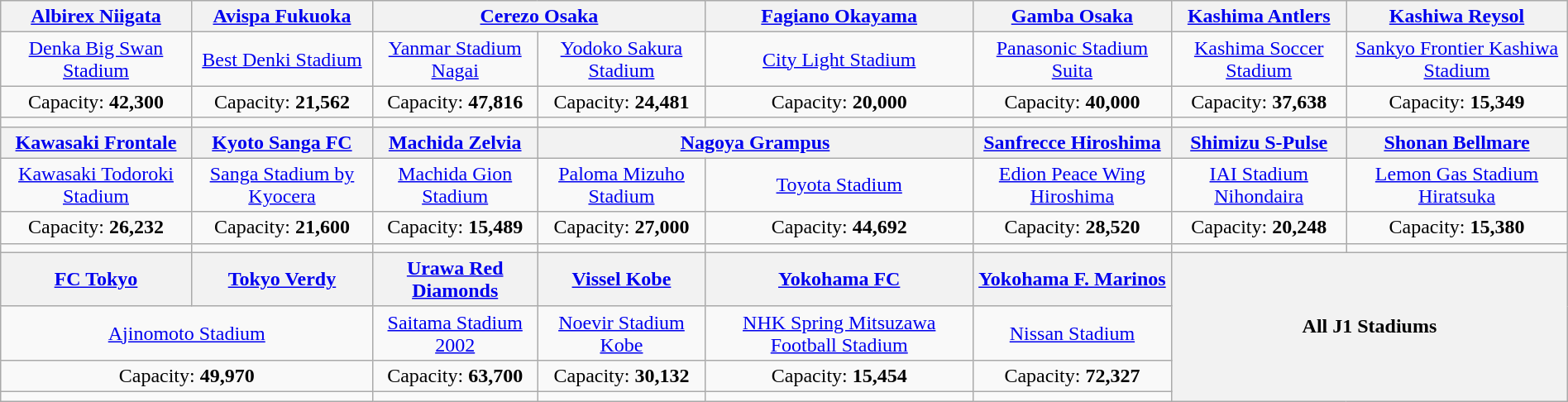<table class="wikitable" style="text-align:center;margin:auto;">
<tr>
<th><a href='#'>Albirex Niigata</a></th>
<th><a href='#'>Avispa Fukuoka</a></th>
<th colspan=2><a href='#'>Cerezo Osaka</a></th>
<th><a href='#'>Fagiano Okayama</a></th>
<th><a href='#'>Gamba Osaka</a></th>
<th><a href='#'>Kashima Antlers</a></th>
<th><a href='#'>Kashiwa Reysol</a></th>
</tr>
<tr>
<td><a href='#'>Denka Big Swan Stadium</a></td>
<td><a href='#'>Best Denki Stadium</a></td>
<td><a href='#'>Yanmar Stadium Nagai</a></td>
<td><a href='#'>Yodoko Sakura Stadium</a></td>
<td><a href='#'>City Light Stadium</a></td>
<td><a href='#'>Panasonic Stadium Suita</a></td>
<td><a href='#'>Kashima Soccer Stadium</a></td>
<td><a href='#'>Sankyo Frontier Kashiwa Stadium</a></td>
</tr>
<tr>
<td>Capacity: <strong>42,300</strong></td>
<td>Capacity: <strong>21,562</strong></td>
<td>Capacity: <strong>47,816</strong></td>
<td>Capacity: <strong>24,481</strong></td>
<td>Capacity: <strong>20,000</strong></td>
<td>Capacity: <strong>40,000</strong></td>
<td>Capacity: <strong>37,638</strong></td>
<td>Capacity: <strong>15,349</strong></td>
</tr>
<tr>
<td></td>
<td></td>
<td></td>
<td></td>
<td></td>
<td></td>
<td></td>
<td></td>
</tr>
<tr>
<th><a href='#'>Kawasaki Frontale</a></th>
<th><a href='#'>Kyoto Sanga FC</a></th>
<th><a href='#'>Machida Zelvia</a></th>
<th colspan=2><a href='#'>Nagoya Grampus</a></th>
<th><a href='#'>Sanfrecce Hiroshima</a></th>
<th><a href='#'>Shimizu S-Pulse</a></th>
<th><a href='#'>Shonan Bellmare</a></th>
</tr>
<tr>
<td><a href='#'>Kawasaki Todoroki Stadium</a></td>
<td><a href='#'>Sanga Stadium by Kyocera</a></td>
<td><a href='#'>Machida Gion Stadium</a></td>
<td><a href='#'>Paloma Mizuho Stadium</a></td>
<td><a href='#'>Toyota Stadium</a></td>
<td><a href='#'>Edion Peace Wing Hiroshima</a></td>
<td><a href='#'>IAI Stadium Nihondaira</a></td>
<td><a href='#'>Lemon Gas Stadium Hiratsuka</a></td>
</tr>
<tr>
<td>Capacity: <strong>26,232</strong></td>
<td>Capacity: <strong>21,600</strong></td>
<td>Capacity: <strong>15,489</strong></td>
<td>Capacity: <strong>27,000</strong></td>
<td>Capacity: <strong>44,692</strong></td>
<td>Capacity: <strong>28,520</strong></td>
<td>Capacity: <strong>20,248</strong></td>
<td>Capacity: <strong>15,380</strong></td>
</tr>
<tr>
<td></td>
<td></td>
<td></td>
<td></td>
<td></td>
<td></td>
<td></td>
<td></td>
</tr>
<tr>
<th><a href='#'>FC Tokyo</a></th>
<th><a href='#'>Tokyo Verdy</a></th>
<th><a href='#'>Urawa Red Diamonds</a></th>
<th><a href='#'>Vissel Kobe</a></th>
<th><a href='#'>Yokohama FC</a></th>
<th><a href='#'>Yokohama F. Marinos</a></th>
<th rowspan="4" colspan="2">All J1 Stadiums</th>
</tr>
<tr>
<td colspan="2"><a href='#'>Ajinomoto Stadium</a></td>
<td><a href='#'>Saitama Stadium 2002</a></td>
<td><a href='#'>Noevir Stadium Kobe</a></td>
<td><a href='#'>NHK Spring Mitsuzawa Football Stadium</a></td>
<td><a href='#'>Nissan Stadium</a></td>
</tr>
<tr>
<td colspan="2">Capacity: <strong>49,970</strong></td>
<td>Capacity: <strong>63,700</strong></td>
<td>Capacity: <strong>30,132</strong></td>
<td>Capacity: <strong>15,454</strong></td>
<td>Capacity: <strong>72,327</strong></td>
</tr>
<tr>
<td colspan="2"></td>
<td></td>
<td></td>
<td></td>
<td></td>
</tr>
</table>
